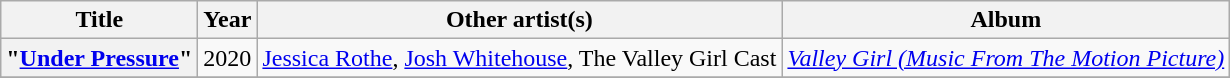<table class="wikitable plainrowheaders" style="text-align:center;">
<tr>
<th scope="col">Title</th>
<th scope="col">Year</th>
<th scope="col">Other artist(s)</th>
<th scope="col">Album</th>
</tr>
<tr>
<th scope="row">"<a href='#'>Under Pressure</a>"</th>
<td>2020</td>
<td><a href='#'>Jessica Rothe</a>, <a href='#'>Josh Whitehouse</a>, The Valley Girl Cast</td>
<td><em><a href='#'>Valley Girl (Music From The Motion Picture)</a></em></td>
</tr>
<tr>
</tr>
</table>
